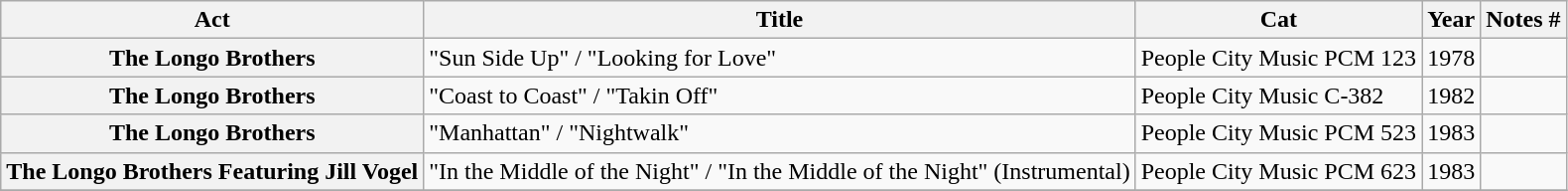<table class="wikitable plainrowheaders sortable">
<tr>
<th scope="col">Act</th>
<th scope="col" class="unsortable">Title</th>
<th scope="col">Cat</th>
<th scope="col">Year</th>
<th scope="col" class="unsortable">Notes #</th>
</tr>
<tr>
<th scope="row">The Longo Brothers</th>
<td>"Sun Side Up" / "Looking for Love"</td>
<td>People City Music PCM 123</td>
<td>1978</td>
<td></td>
</tr>
<tr>
<th scope="row">The Longo Brothers</th>
<td>"Coast to Coast" / "Takin Off"</td>
<td>People City Music C-382</td>
<td>1982</td>
<td></td>
</tr>
<tr>
<th scope="row">The Longo Brothers</th>
<td>"Manhattan" / "Nightwalk"</td>
<td>People City Music PCM 523</td>
<td>1983</td>
<td></td>
</tr>
<tr>
<th scope="row">The Longo Brothers Featuring Jill Vogel</th>
<td>"In the Middle of the Night" / "In the Middle of the Night" (Instrumental)</td>
<td>People City Music PCM 623</td>
<td>1983</td>
<td></td>
</tr>
<tr>
</tr>
</table>
